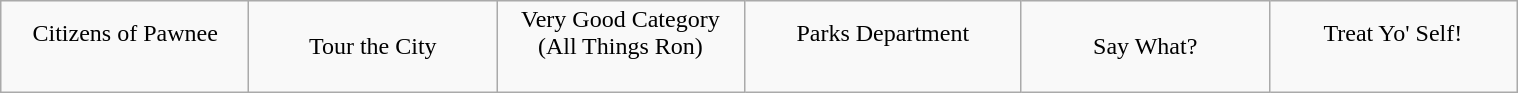<table class="wikitable" style="text-align: center; width: 80%; margin: 1em auto 1em auto;">
<tr>
<td style="width:50pt;"> Citizens of Pawnee <br> <br></td>
<td style="width:50pt;"> Tour the City</td>
<td style="width:50pt;"> Very Good Category (All Things Ron) <br> <br></td>
<td style="width:50pt;"> Parks Department <br> <br></td>
<td style="width:50pt;"> Say What?</td>
<td style="width:50pt;"> Treat Yo' Self! <br> <br></td>
</tr>
</table>
